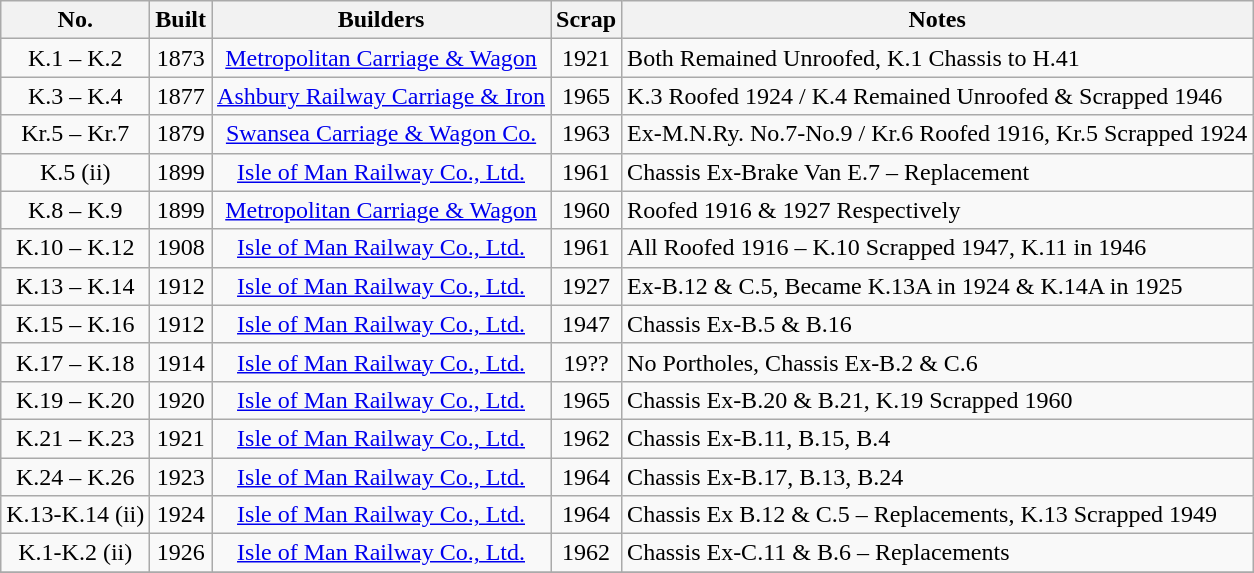<table class="wikitable">
<tr>
<th>No.</th>
<th>Built</th>
<th>Builders</th>
<th>Scrap</th>
<th>Notes</th>
</tr>
<tr>
<td align="center">K.1 – K.2</td>
<td align="center">1873</td>
<td align="center"><a href='#'>Metropolitan Carriage & Wagon</a></td>
<td align="center">1921</td>
<td>Both Remained Unroofed, K.1 Chassis to H.41</td>
</tr>
<tr>
<td align="center">K.3 – K.4</td>
<td align="center">1877</td>
<td align="center"><a href='#'>Ashbury Railway Carriage & Iron</a></td>
<td align="center">1965</td>
<td>K.3 Roofed 1924 / K.4 Remained Unroofed & Scrapped 1946</td>
</tr>
<tr>
<td align="center">Kr.5 – Kr.7</td>
<td align="center">1879</td>
<td align="center"><a href='#'>Swansea Carriage & Wagon Co.</a></td>
<td align="center">1963</td>
<td>Ex-M.N.Ry. No.7-No.9 / Kr.6 Roofed 1916, Kr.5 Scrapped 1924</td>
</tr>
<tr>
<td align="center">K.5 (ii)</td>
<td align="center">1899</td>
<td align="center"><a href='#'>Isle of Man Railway Co., Ltd.</a></td>
<td align="center">1961</td>
<td>Chassis Ex-Brake Van E.7 – Replacement</td>
</tr>
<tr>
<td align="center">K.8 – K.9</td>
<td align="center">1899</td>
<td align="center"><a href='#'>Metropolitan Carriage & Wagon</a></td>
<td align="center">1960</td>
<td>Roofed 1916 & 1927 Respectively</td>
</tr>
<tr>
<td align="center">K.10 – K.12</td>
<td align="center">1908</td>
<td align="center"><a href='#'>Isle of Man Railway Co., Ltd.</a></td>
<td align="center">1961</td>
<td>All Roofed 1916 – K.10 Scrapped 1947, K.11 in 1946</td>
</tr>
<tr>
<td align="center">K.13 – K.14</td>
<td align="center">1912</td>
<td align="center"><a href='#'>Isle of Man Railway Co., Ltd.</a></td>
<td align="center">1927</td>
<td>Ex-B.12 & C.5, Became K.13A in 1924 & K.14A in 1925</td>
</tr>
<tr>
<td align="center">K.15 – K.16</td>
<td align="center">1912</td>
<td align="center"><a href='#'>Isle of Man Railway Co., Ltd.</a></td>
<td align="center">1947</td>
<td>Chassis Ex-B.5 & B.16</td>
</tr>
<tr>
<td align="center">K.17 – K.18</td>
<td align="center">1914</td>
<td align="center"><a href='#'>Isle of Man Railway Co., Ltd.</a></td>
<td align="center">19??</td>
<td>No Portholes, Chassis Ex-B.2 & C.6</td>
</tr>
<tr>
<td align="center">K.19 – K.20</td>
<td align="center">1920</td>
<td align="center"><a href='#'>Isle of Man Railway Co., Ltd.</a></td>
<td align="center">1965</td>
<td>Chassis Ex-B.20 & B.21, K.19 Scrapped 1960</td>
</tr>
<tr>
<td align="center">K.21 – K.23</td>
<td align="center">1921</td>
<td align="center"><a href='#'>Isle of Man Railway Co., Ltd.</a></td>
<td align="center">1962</td>
<td>Chassis Ex-B.11, B.15, B.4</td>
</tr>
<tr>
<td align="center">K.24 – K.26</td>
<td align="center">1923</td>
<td align="center"><a href='#'>Isle of Man Railway Co., Ltd.</a></td>
<td align="center">1964</td>
<td>Chassis Ex-B.17, B.13, B.24</td>
</tr>
<tr>
<td align="center">K.13-K.14 (ii)</td>
<td align="center">1924</td>
<td align="center"><a href='#'>Isle of Man Railway Co., Ltd.</a></td>
<td align="center">1964</td>
<td>Chassis Ex B.12 & C.5 – Replacements, K.13 Scrapped 1949</td>
</tr>
<tr>
<td align="center">K.1-K.2 (ii)</td>
<td align="center">1926</td>
<td align="center"><a href='#'>Isle of Man Railway Co., Ltd.</a></td>
<td align="center">1962</td>
<td>Chassis Ex-C.11 & B.6 – Replacements</td>
</tr>
<tr>
</tr>
</table>
